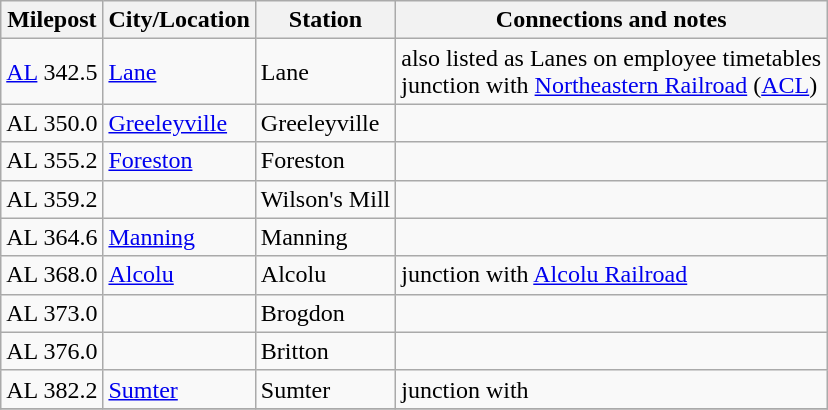<table class="wikitable">
<tr>
<th>Milepost</th>
<th>City/Location</th>
<th>Station</th>
<th>Connections and notes</th>
</tr>
<tr>
<td><a href='#'>AL</a> 342.5</td>
<td><a href='#'>Lane</a></td>
<td>Lane</td>
<td>also listed as Lanes on employee timetables<br>junction with <a href='#'>Northeastern Railroad</a> (<a href='#'>ACL</a>)</td>
</tr>
<tr>
<td>AL 350.0</td>
<td><a href='#'>Greeleyville</a></td>
<td>Greeleyville</td>
<td></td>
</tr>
<tr>
<td>AL 355.2</td>
<td><a href='#'>Foreston</a></td>
<td>Foreston</td>
<td></td>
</tr>
<tr>
<td>AL 359.2</td>
<td></td>
<td>Wilson's Mill</td>
<td></td>
</tr>
<tr>
<td>AL 364.6</td>
<td><a href='#'>Manning</a></td>
<td>Manning</td>
<td></td>
</tr>
<tr>
<td>AL 368.0</td>
<td><a href='#'>Alcolu</a></td>
<td>Alcolu</td>
<td>junction with <a href='#'>Alcolu Railroad</a></td>
</tr>
<tr>
<td>AL 373.0</td>
<td></td>
<td>Brogdon</td>
<td></td>
</tr>
<tr>
<td>AL 376.0</td>
<td></td>
<td>Britton</td>
<td></td>
</tr>
<tr>
<td>AL 382.2</td>
<td><a href='#'>Sumter</a></td>
<td>Sumter</td>
<td>junction with</td>
</tr>
<tr>
</tr>
</table>
